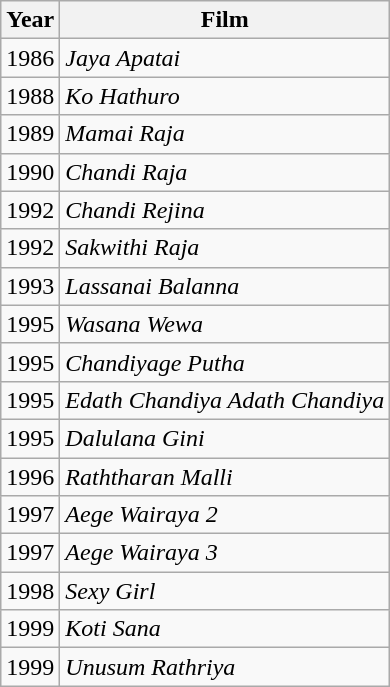<table class="wikitable">
<tr>
<th>Year</th>
<th>Film</th>
</tr>
<tr>
<td>1986</td>
<td><em>Jaya Apatai</em></td>
</tr>
<tr>
<td>1988</td>
<td><em>Ko Hathuro</em></td>
</tr>
<tr>
<td>1989</td>
<td><em>Mamai Raja</em></td>
</tr>
<tr>
<td>1990</td>
<td><em>Chandi Raja</em></td>
</tr>
<tr>
<td>1992</td>
<td><em>Chandi Rejina</em></td>
</tr>
<tr>
<td>1992</td>
<td><em>Sakwithi Raja</em></td>
</tr>
<tr>
<td>1993</td>
<td><em>Lassanai Balanna</em></td>
</tr>
<tr>
<td>1995</td>
<td><em>Wasana Wewa</em></td>
</tr>
<tr>
<td>1995</td>
<td><em>Chandiyage Putha</em></td>
</tr>
<tr>
<td>1995</td>
<td><em>Edath Chandiya Adath Chandiya</em></td>
</tr>
<tr>
<td>1995</td>
<td><em>Dalulana Gini</em></td>
</tr>
<tr>
<td>1996</td>
<td><em>Raththaran Malli</em></td>
</tr>
<tr>
<td>1997</td>
<td><em>Aege Wairaya 2</em></td>
</tr>
<tr>
<td>1997</td>
<td><em>Aege Wairaya 3</em></td>
</tr>
<tr>
<td>1998</td>
<td><em>Sexy Girl</em></td>
</tr>
<tr>
<td>1999</td>
<td><em>Koti Sana</em></td>
</tr>
<tr>
<td>1999</td>
<td><em>Unusum Rathriya</em></td>
</tr>
</table>
